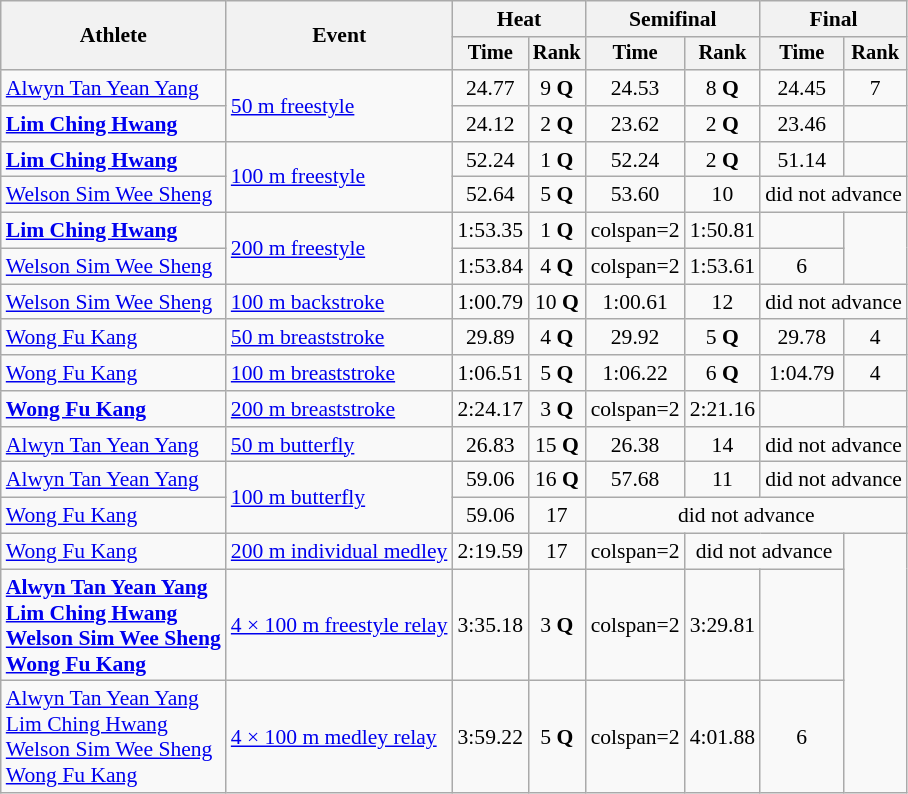<table class=wikitable style="font-size:90%">
<tr>
<th rowspan=2>Athlete</th>
<th rowspan=2>Event</th>
<th colspan="2">Heat</th>
<th colspan="2">Semifinal</th>
<th colspan="2">Final</th>
</tr>
<tr style="font-size:95%">
<th>Time</th>
<th>Rank</th>
<th>Time</th>
<th>Rank</th>
<th>Time</th>
<th>Rank</th>
</tr>
<tr align=center>
<td align=left><a href='#'>Alwyn Tan Yean Yang</a></td>
<td rowspan=2 align=left><a href='#'>50 m freestyle</a></td>
<td>24.77</td>
<td>9 <strong>Q</strong></td>
<td>24.53</td>
<td>8 <strong>Q</strong></td>
<td>24.45</td>
<td>7</td>
</tr>
<tr align=center>
<td align=left><strong><a href='#'>Lim Ching Hwang</a></strong></td>
<td>24.12</td>
<td>2 <strong>Q</strong></td>
<td>23.62</td>
<td>2 <strong>Q</strong></td>
<td>23.46</td>
<td></td>
</tr>
<tr align=center>
<td align=left><strong><a href='#'>Lim Ching Hwang</a></strong></td>
<td rowspan=2 align=left><a href='#'>100 m freestyle</a></td>
<td>52.24</td>
<td>1 <strong>Q</strong></td>
<td>52.24</td>
<td>2 <strong>Q</strong></td>
<td>51.14</td>
<td></td>
</tr>
<tr align=center>
<td align=left><a href='#'>Welson Sim Wee Sheng</a></td>
<td>52.64</td>
<td>5 <strong>Q</strong></td>
<td>53.60</td>
<td>10</td>
<td colspan=2>did not advance</td>
</tr>
<tr align=center>
<td align=left><strong><a href='#'>Lim Ching Hwang</a></strong></td>
<td rowspan=2 align=left><a href='#'>200 m freestyle</a></td>
<td>1:53.35</td>
<td>1 <strong>Q</strong></td>
<td>colspan=2 </td>
<td>1:50.81</td>
<td></td>
</tr>
<tr align=center>
<td align=left><a href='#'>Welson Sim Wee Sheng</a></td>
<td>1:53.84</td>
<td>4 <strong>Q</strong></td>
<td>colspan=2 </td>
<td>1:53.61</td>
<td>6</td>
</tr>
<tr align=center>
<td align=left><a href='#'>Welson Sim Wee Sheng</a></td>
<td align=left><a href='#'>100 m backstroke</a></td>
<td>1:00.79</td>
<td>10 <strong>Q</strong></td>
<td>1:00.61</td>
<td>12</td>
<td colspan=2>did not advance</td>
</tr>
<tr align=center>
<td align=left><a href='#'>Wong Fu Kang</a></td>
<td align=left><a href='#'>50 m breaststroke</a></td>
<td>29.89</td>
<td>4 <strong>Q</strong></td>
<td>29.92</td>
<td>5 <strong>Q</strong></td>
<td>29.78</td>
<td>4</td>
</tr>
<tr align=center>
<td align=left><a href='#'>Wong Fu Kang</a></td>
<td align=left><a href='#'>100 m breaststroke</a></td>
<td>1:06.51</td>
<td>5 <strong>Q</strong></td>
<td>1:06.22</td>
<td>6 <strong>Q</strong></td>
<td>1:04.79</td>
<td>4</td>
</tr>
<tr align=center>
<td align=left><strong><a href='#'>Wong Fu Kang</a></strong></td>
<td align=left><a href='#'>200 m breaststroke</a></td>
<td>2:24.17</td>
<td>3 <strong>Q</strong></td>
<td>colspan=2 </td>
<td>2:21.16</td>
<td></td>
</tr>
<tr align=center>
<td align=left><a href='#'>Alwyn Tan Yean Yang</a></td>
<td align=left><a href='#'>50 m butterfly</a></td>
<td>26.83</td>
<td>15 <strong>Q</strong></td>
<td>26.38</td>
<td>14</td>
<td colspan=2>did not advance</td>
</tr>
<tr align=center>
<td align=left><a href='#'>Alwyn Tan Yean Yang</a></td>
<td rowspan=2 align=left><a href='#'>100 m butterfly</a></td>
<td>59.06</td>
<td>16 <strong>Q</strong></td>
<td>57.68</td>
<td>11</td>
<td colspan=2>did not advance</td>
</tr>
<tr align=center>
<td align=left><a href='#'>Wong Fu Kang</a></td>
<td>59.06</td>
<td>17</td>
<td colspan=4>did not advance</td>
</tr>
<tr align=center>
<td align=left><a href='#'>Wong Fu Kang</a></td>
<td align=left><a href='#'>200 m individual medley</a></td>
<td>2:19.59</td>
<td>17</td>
<td>colspan=2 </td>
<td colspan=2>did not advance</td>
</tr>
<tr align=center>
<td align=left><strong><a href='#'>Alwyn Tan Yean Yang</a><br><a href='#'>Lim Ching Hwang</a><br><a href='#'>Welson Sim Wee Sheng</a><br><a href='#'>Wong Fu Kang</a></strong></td>
<td align=left><a href='#'>4 × 100 m freestyle relay</a></td>
<td>3:35.18</td>
<td>3 <strong>Q</strong></td>
<td>colspan=2 </td>
<td>3:29.81</td>
<td></td>
</tr>
<tr align=center>
<td align=left><a href='#'>Alwyn Tan Yean Yang</a><br><a href='#'>Lim Ching Hwang</a><br><a href='#'>Welson Sim Wee Sheng</a><br><a href='#'>Wong Fu Kang</a></td>
<td align=left><a href='#'>4 × 100 m medley relay</a></td>
<td>3:59.22</td>
<td>5 <strong>Q</strong></td>
<td>colspan=2 </td>
<td>4:01.88</td>
<td>6</td>
</tr>
</table>
